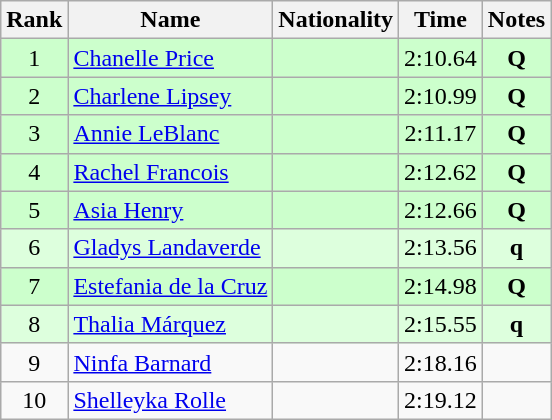<table class="wikitable sortable" style="text-align:center">
<tr>
<th>Rank</th>
<th>Name</th>
<th>Nationality</th>
<th>Time</th>
<th>Notes</th>
</tr>
<tr bgcolor=ccffcc>
<td>1</td>
<td align=left><a href='#'>Chanelle Price</a></td>
<td align=left></td>
<td>2:10.64</td>
<td><strong>Q</strong></td>
</tr>
<tr bgcolor=ccffcc>
<td>2</td>
<td align=left><a href='#'>Charlene Lipsey</a></td>
<td align=left></td>
<td>2:10.99</td>
<td><strong>Q</strong></td>
</tr>
<tr bgcolor=ccffcc>
<td>3</td>
<td align=left><a href='#'>Annie LeBlanc</a></td>
<td align=left></td>
<td>2:11.17</td>
<td><strong>Q</strong></td>
</tr>
<tr bgcolor=ccffcc>
<td>4</td>
<td align=left><a href='#'>Rachel Francois</a></td>
<td align=left></td>
<td>2:12.62</td>
<td><strong>Q</strong></td>
</tr>
<tr bgcolor=ccffcc>
<td>5</td>
<td align=left><a href='#'>Asia Henry</a></td>
<td align=left></td>
<td>2:12.66</td>
<td><strong>Q</strong></td>
</tr>
<tr bgcolor=ddffdd>
<td>6</td>
<td align=left><a href='#'>Gladys Landaverde</a></td>
<td align=left></td>
<td>2:13.56</td>
<td><strong>q</strong></td>
</tr>
<tr bgcolor=ccffcc>
<td>7</td>
<td align=left><a href='#'>Estefania de la Cruz</a></td>
<td align=left></td>
<td>2:14.98</td>
<td><strong>Q</strong></td>
</tr>
<tr bgcolor=ddffdd>
<td>8</td>
<td align=left><a href='#'>Thalia Márquez</a></td>
<td align=left></td>
<td>2:15.55</td>
<td><strong>q</strong></td>
</tr>
<tr>
<td>9</td>
<td align=left><a href='#'>Ninfa Barnard</a></td>
<td align=left></td>
<td>2:18.16</td>
<td></td>
</tr>
<tr>
<td>10</td>
<td align=left><a href='#'>Shelleyka Rolle</a></td>
<td align=left></td>
<td>2:19.12</td>
<td></td>
</tr>
</table>
